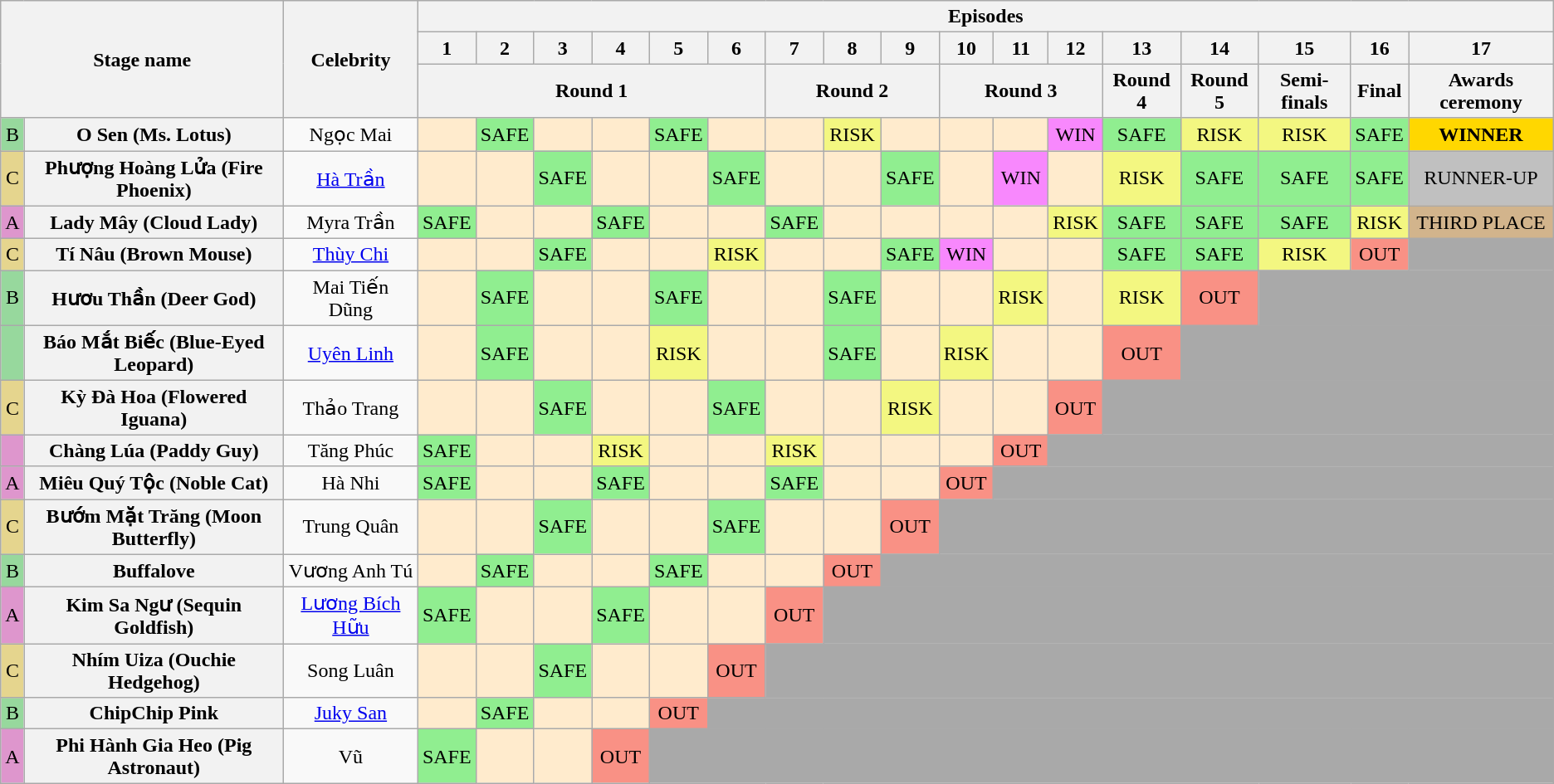<table class="wikitable" style="text-align:center; ">
<tr>
<th colspan="2" rowspan="3">Stage name</th>
<th rowspan="3">Celebrity</th>
<th colspan="17">Episodes</th>
</tr>
<tr>
<th>1</th>
<th>2</th>
<th>3</th>
<th>4</th>
<th>5</th>
<th>6</th>
<th>7</th>
<th>8</th>
<th>9</th>
<th>10</th>
<th>11</th>
<th>12</th>
<th>13</th>
<th>14</th>
<th>15</th>
<th>16</th>
<th>17</th>
</tr>
<tr>
<th colspan="6">Round 1</th>
<th colspan="3">Round 2</th>
<th colspan="3">Round 3</th>
<th>Round 4</th>
<th>Round 5</th>
<th>Semi-finals</th>
<th>Final</th>
<th>Awards ceremony</th>
</tr>
<tr>
<td bgcolor="#97D89D">B</td>
<th>O Sen (Ms. Lotus)</th>
<td>Ngọc Mai</td>
<td bgcolor="#FFEBCD"></td>
<td bgcolor="lightgreen">SAFE</td>
<td bgcolor="#FFEBCD"></td>
<td bgcolor="#FFEBCD"></td>
<td bgcolor="lightgreen">SAFE</td>
<td bgcolor="#FFEBCD"></td>
<td bgcolor="#FFEBCD"></td>
<td bgcolor="#F3F781">RISK</td>
<td bgcolor="#FFEBCD"></td>
<td bgcolor="#FFEBCD"></td>
<td bgcolor="#FFEBCD"></td>
<td bgcolor="#F888FD">WIN</td>
<td bgcolor="lightgreen">SAFE</td>
<td bgcolor="#F3F781">RISK</td>
<td bgcolor="#F3F781">RISK</td>
<td bgcolor="lightgreen">SAFE</td>
<td bgcolor="gold"><strong>WINNER</strong></td>
</tr>
<tr>
<td bgcolor="#E5D58E">C</td>
<th>Phượng Hoàng Lửa (Fire Phoenix)</th>
<td><a href='#'>Hà Trần</a></td>
<td bgcolor="#FFEBCD"></td>
<td bgcolor="#FFEBCD"></td>
<td bgcolor="lightgreen">SAFE</td>
<td bgcolor="#FFEBCD"></td>
<td bgcolor="#FFEBCD"></td>
<td bgcolor="lightgreen">SAFE</td>
<td bgcolor="#FFEBCD"></td>
<td bgcolor="#FFEBCD"></td>
<td bgcolor="lightgreen">SAFE</td>
<td bgcolor="#FFEBCD"></td>
<td bgcolor="#F888FD">WIN</td>
<td bgcolor="#FFEBCD"></td>
<td bgcolor="#F3F781">RISK</td>
<td bgcolor="lightgreen">SAFE</td>
<td bgcolor="lightgreen">SAFE</td>
<td bgcolor="lightgreen">SAFE</td>
<td bgcolor="silver">RUNNER-UP</td>
</tr>
<tr>
<td bgcolor="#DE96CD">A</td>
<th>Lady Mây (Cloud Lady)</th>
<td>Myra Trần</td>
<td bgcolor="lightgreen">SAFE</td>
<td bgcolor="#FFEBCD"></td>
<td bgcolor="#FFEBCD"></td>
<td bgcolor="lightgreen">SAFE</td>
<td bgcolor="#FFEBCD"></td>
<td bgcolor="#FFEBCD"></td>
<td bgcolor="lightgreen">SAFE</td>
<td bgcolor="#FFEBCD"></td>
<td bgcolor="#FFEBCD"></td>
<td bgcolor="#FFEBCD"></td>
<td bgcolor="#FFEBCD"></td>
<td bgcolor="#F3F781">RISK</td>
<td bgcolor="lightgreen">SAFE</td>
<td bgcolor="lightgreen">SAFE</td>
<td bgcolor="lightgreen">SAFE</td>
<td bgcolor="#F3F781">RISK</td>
<td bgcolor="tan">THIRD PLACE</td>
</tr>
<tr>
<td bgcolor="#E5D58E">C</td>
<th>Tí Nâu (Brown Mouse)</th>
<td><a href='#'>Thùy Chi</a></td>
<td bgcolor="#FFEBCD"></td>
<td bgcolor="#FFEBCD"></td>
<td bgcolor="lightgreen">SAFE</td>
<td bgcolor="#FFEBCD"></td>
<td bgcolor="#FFEBCD"></td>
<td bgcolor="#F3F781">RISK</td>
<td bgcolor="#FFEBCD"></td>
<td bgcolor="#FFEBCD"></td>
<td bgcolor="lightgreen">SAFE</td>
<td bgcolor="#F888FD">WIN</td>
<td bgcolor="#FFEBCD"></td>
<td bgcolor="#FFEBCD"></td>
<td bgcolor="lightgreen">SAFE</td>
<td bgcolor="lightgreen">SAFE</td>
<td bgcolor="#F3F781">RISK</td>
<td bgcolor="#F99185">OUT</td>
<td colspan="2" bgcolor="darkgrey"></td>
</tr>
<tr>
<td bgcolor="#97D89D">B</td>
<th>Hươu Thần (Deer God)</th>
<td>Mai Tiến Dũng</td>
<td bgcolor="#FFEBCD"></td>
<td bgcolor="lightgreen">SAFE</td>
<td bgcolor="#FFEBCD"></td>
<td bgcolor="#FFEBCD"></td>
<td bgcolor="lightgreen">SAFE</td>
<td bgcolor="#FFEBCD"></td>
<td bgcolor="#FFEBCD"></td>
<td bgcolor="lightgreen">SAFE</td>
<td bgcolor="#FFEBCD"></td>
<td bgcolor="#FFEBCD"></td>
<td bgcolor="#F3F781">RISK</td>
<td bgcolor="#FFEBCD"></td>
<td bgcolor="#F3F781">RISK</td>
<td bgcolor="#F99185">OUT</td>
<td colspan="3" bgcolor="darkgrey"></td>
</tr>
<tr>
<td bgcolor="#97D89D"></td>
<th>Báo Mắt Biếc (Blue-Eyed Leopard)</th>
<td><a href='#'>Uyên Linh</a></td>
<td bgcolor="#FFEBCD"></td>
<td bgcolor="lightgreen">SAFE</td>
<td bgcolor="#FFEBCD"></td>
<td bgcolor="#FFEBCD"></td>
<td bgcolor="#F3F781">RISK</td>
<td bgcolor="#FFEBCD"></td>
<td bgcolor="#FFEBCD"></td>
<td bgcolor="lightgreen">SAFE</td>
<td bgcolor="#FFEBCD"></td>
<td bgcolor="#F3F781">RISK</td>
<td bgcolor="#FFEBCD"></td>
<td bgcolor="#FFEBCD"></td>
<td bgcolor="#F99185">OUT</td>
<td colspan="4" bgcolor="darkgrey"></td>
</tr>
<tr>
<td bgcolor="#E5D58E">C</td>
<th>Kỳ Đà Hoa (Flowered Iguana)</th>
<td>Thảo Trang</td>
<td bgcolor="#FFEBCD"></td>
<td bgcolor="#FFEBCD"></td>
<td bgcolor="lightgreen">SAFE</td>
<td bgcolor="#FFEBCD"></td>
<td bgcolor="#FFEBCD"></td>
<td bgcolor="lightgreen">SAFE</td>
<td bgcolor="#FFEBCD"></td>
<td bgcolor="#FFEBCD"></td>
<td bgcolor="#F3F781">RISK</td>
<td bgcolor="#FFEBCD"></td>
<td bgcolor="#FFEBCD"></td>
<td bgcolor="#F99185">OUT</td>
<td colspan="5" bgcolor="darkgrey"></td>
</tr>
<tr>
<td bgcolor="#DE96CD"></td>
<th>Chàng Lúa (Paddy Guy)</th>
<td>Tăng Phúc</td>
<td bgcolor="lightgreen">SAFE</td>
<td bgcolor="#FFEBCD"></td>
<td bgcolor="#FFEBCD"></td>
<td bgcolor="#F3F781">RISK</td>
<td bgcolor="#FFEBCD"></td>
<td bgcolor="#FFEBCD"></td>
<td bgcolor="#F3F781">RISK</td>
<td bgcolor="#FFEBCD"></td>
<td bgcolor="#FFEBCD"></td>
<td bgcolor="#FFEBCD"></td>
<td bgcolor="#F99185">OUT</td>
<td colspan="6" bgcolor="darkgrey"></td>
</tr>
<tr>
<td bgcolor="#DE96CD">A</td>
<th>Miêu Quý Tộc (Noble Cat)</th>
<td>Hà Nhi</td>
<td bgcolor="lightgreen">SAFE</td>
<td bgcolor="#FFEBCD"></td>
<td bgcolor="#FFEBCD"></td>
<td bgcolor="lightgreen">SAFE</td>
<td bgcolor="#FFEBCD"></td>
<td bgcolor="#FFEBCD"></td>
<td bgcolor="lightgreen">SAFE</td>
<td bgcolor="#FFEBCD"></td>
<td bgcolor="#FFEBCD"></td>
<td bgcolor="#F99185">OUT</td>
<td colspan="7" bgcolor="darkgrey"></td>
</tr>
<tr>
<td bgcolor="#E5D58E">C</td>
<th>Bướm Mặt Trăng (Moon Butterfly)</th>
<td>Trung Quân</td>
<td bgcolor="#FFEBCD"></td>
<td bgcolor="#FFEBCD"></td>
<td bgcolor="lightgreen">SAFE</td>
<td bgcolor="#FFEBCD"></td>
<td bgcolor="#FFEBCD"></td>
<td bgcolor="lightgreen">SAFE</td>
<td bgcolor="#FFEBCD"></td>
<td bgcolor="#FFEBCD"></td>
<td bgcolor="#F99185">OUT</td>
<td colspan="8" bgcolor="darkgrey"></td>
</tr>
<tr>
<td bgcolor="#97D89D">B</td>
<th>Buffalove</th>
<td>Vương Anh Tú</td>
<td bgcolor="#FFEBCD"></td>
<td bgcolor="lightgreen">SAFE</td>
<td bgcolor="#FFEBCD"></td>
<td bgcolor="#FFEBCD"></td>
<td bgcolor="lightgreen">SAFE</td>
<td bgcolor="#FFEBCD"></td>
<td bgcolor="#FFEBCD"></td>
<td bgcolor="#F99185">OUT</td>
<td colspan="9" bgcolor="darkgrey"></td>
</tr>
<tr>
<td bgcolor="#DE96CD">A</td>
<th>Kim Sa Ngư (Sequin Goldfish)</th>
<td><a href='#'>Lương Bích Hữu</a></td>
<td bgcolor="lightgreen">SAFE</td>
<td bgcolor="#FFEBCD"></td>
<td bgcolor="#FFEBCD"></td>
<td bgcolor="lightgreen">SAFE</td>
<td bgcolor="#FFEBCD"></td>
<td bgcolor="#FFEBCD"></td>
<td bgcolor="#F99185">OUT</td>
<td colspan="10" bgcolor="darkgrey"></td>
</tr>
<tr>
<td bgcolor="#E5D58E">C</td>
<th>Nhím Uiza (Ouchie Hedgehog)</th>
<td>Song Luân</td>
<td bgcolor="#FFEBCD"></td>
<td bgcolor="#FFEBCD"></td>
<td bgcolor="lightgreen">SAFE</td>
<td bgcolor="#FFEBCD"></td>
<td bgcolor="#FFEBCD"></td>
<td bgcolor="#F99185">OUT</td>
<td colspan="11" bgcolor="darkgrey"></td>
</tr>
<tr>
<td bgcolor="#97D89D">B</td>
<th>ChipChip Pink</th>
<td><a href='#'>Juky San</a></td>
<td bgcolor="#FFEBCD"></td>
<td bgcolor="lightgreen">SAFE</td>
<td bgcolor="#FFEBCD"></td>
<td bgcolor="#FFEBCD"></td>
<td bgcolor="#F99185">OUT</td>
<td colspan="12" bgcolor="darkgrey"></td>
</tr>
<tr>
<td bgcolor="#DE96CD">A</td>
<th>Phi Hành Gia Heo (Pig Astronaut)</th>
<td>Vũ</td>
<td bgcolor="lightgreen">SAFE</td>
<td bgcolor="#FFEBCD"></td>
<td bgcolor="#FFEBCD"></td>
<td bgcolor="#F99185">OUT</td>
<td colspan="13" bgcolor="darkgrey"></td>
</tr>
</table>
